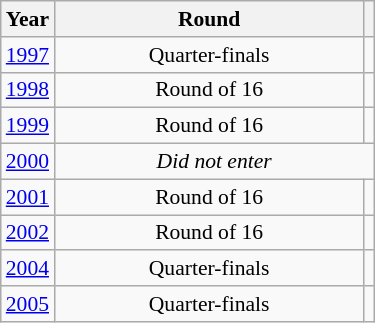<table class="wikitable" style="text-align: center; font-size:90%">
<tr>
<th>Year</th>
<th style="width:200px">Round</th>
<th></th>
</tr>
<tr>
<td><a href='#'>1997</a></td>
<td>Quarter-finals</td>
<td></td>
</tr>
<tr>
<td><a href='#'>1998</a></td>
<td>Round of 16</td>
<td></td>
</tr>
<tr>
<td><a href='#'>1999</a></td>
<td>Round of 16</td>
<td></td>
</tr>
<tr>
<td><a href='#'>2000</a></td>
<td colspan="2"><em>Did not enter</em></td>
</tr>
<tr>
<td><a href='#'>2001</a></td>
<td>Round of 16</td>
<td></td>
</tr>
<tr>
<td><a href='#'>2002</a></td>
<td>Round of 16</td>
<td></td>
</tr>
<tr>
<td><a href='#'>2004</a></td>
<td>Quarter-finals</td>
<td></td>
</tr>
<tr>
<td><a href='#'>2005</a></td>
<td>Quarter-finals</td>
<td></td>
</tr>
</table>
